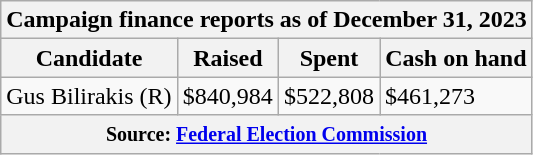<table class="wikitable sortable">
<tr>
<th colspan=4>Campaign finance reports as of December 31, 2023</th>
</tr>
<tr style="text-align:center;">
<th>Candidate</th>
<th>Raised</th>
<th>Spent</th>
<th>Cash on hand</th>
</tr>
<tr>
<td>Gus Bilirakis (R)</td>
<td>$840,984</td>
<td>$522,808</td>
<td>$461,273</td>
</tr>
<tr>
<th colspan="4"><small>Source: <a href='#'>Federal Election Commission</a></small></th>
</tr>
</table>
